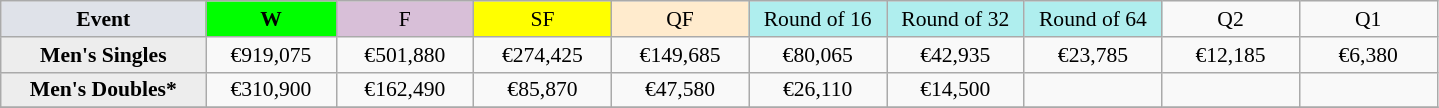<table class=wikitable style=font-size:90%;text-align:center>
<tr>
<td width=130 bgcolor=dfe2e9><strong>Event</strong></td>
<td width=80 bgcolor=lime><strong>W</strong></td>
<td width=85 bgcolor=thistle>F</td>
<td width=85 bgcolor=ffff00>SF</td>
<td width=85 bgcolor=ffebcd>QF</td>
<td width=85 bgcolor=afeeee>Round of 16</td>
<td width=85 bgcolor=afeeee>Round of 32</td>
<td width=85 bgcolor=afeeee>Round of 64</td>
<td width=85>Q2</td>
<td width=85>Q1</td>
</tr>
<tr>
<th style=background:#ededed>Men's Singles</th>
<td>€919,075</td>
<td>€501,880</td>
<td>€274,425</td>
<td>€149,685</td>
<td>€80,065</td>
<td>€42,935</td>
<td>€23,785</td>
<td>€12,185</td>
<td>€6,380</td>
</tr>
<tr>
<th style=background:#ededed>Men's Doubles*</th>
<td>€310,900</td>
<td>€162,490</td>
<td>€85,870</td>
<td>€47,580</td>
<td>€26,110</td>
<td>€14,500</td>
<td></td>
<td></td>
<td></td>
</tr>
<tr>
</tr>
</table>
